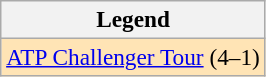<table class=wikitable style=font-size:97%>
<tr>
<th>Legend</th>
</tr>
<tr bgcolor=moccasin>
<td><a href='#'>ATP Challenger Tour</a> (4–1)</td>
</tr>
</table>
